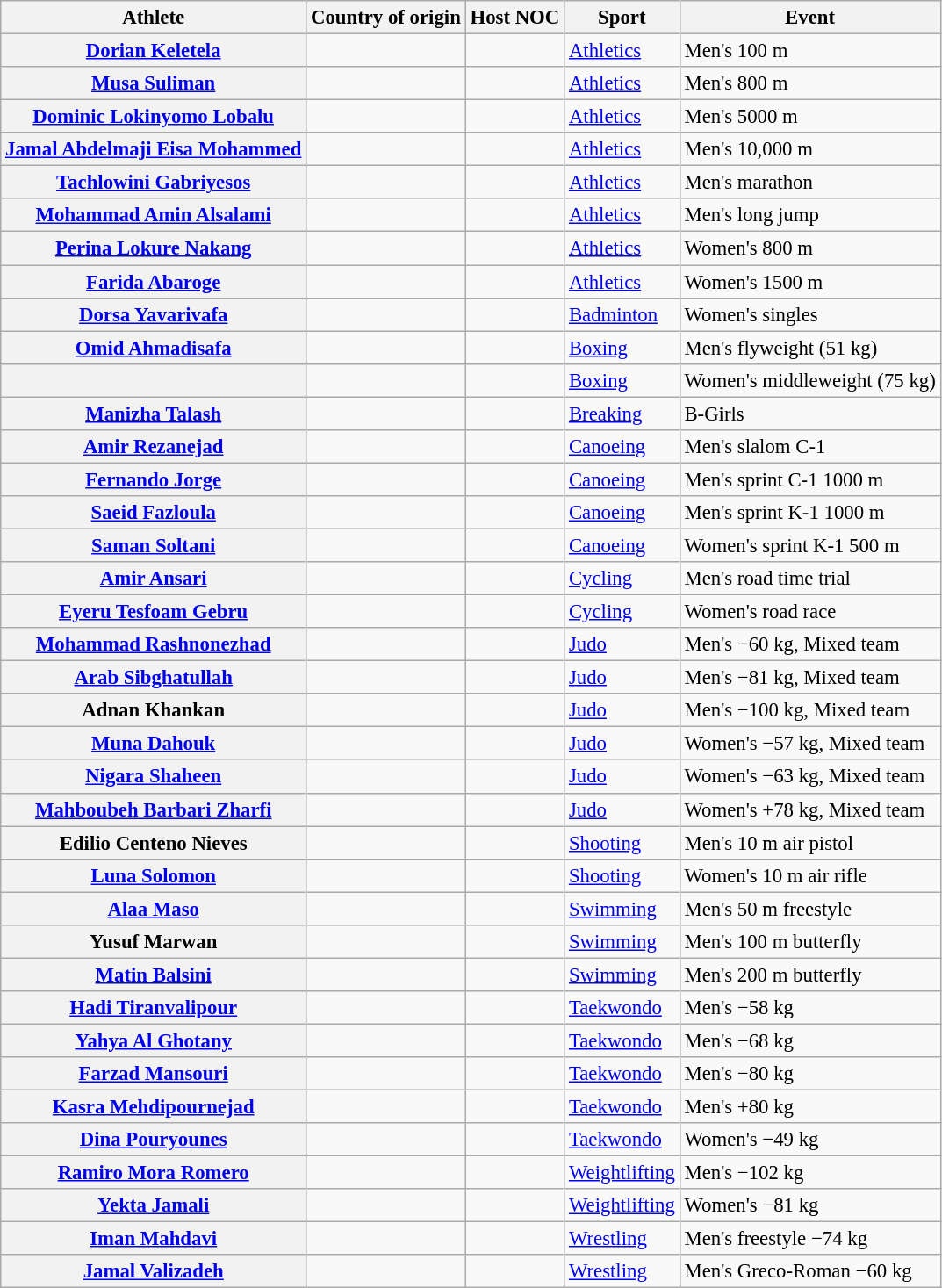<table class="wikitable sortable plainrowheaders" style="font-size:95%">
<tr>
<th scope="col">Athlete</th>
<th scope="col">Country of origin</th>
<th scope="col">Host NOC</th>
<th scope="col">Sport</th>
<th scope="col">Event</th>
</tr>
<tr>
<th scope="row"><a href='#'>Dorian Keletela</a></th>
<td></td>
<td></td>
<td><a href='#'>Athletics</a></td>
<td>Men's 100 m</td>
</tr>
<tr>
<th scope="row"><a href='#'>Musa Suliman</a></th>
<td></td>
<td></td>
<td><a href='#'>Athletics</a></td>
<td>Men's 800 m</td>
</tr>
<tr>
<th scope="row"><a href='#'>Dominic Lokinyomo Lobalu</a></th>
<td></td>
<td></td>
<td><a href='#'>Athletics</a></td>
<td>Men's 5000 m</td>
</tr>
<tr>
<th scope="row"><a href='#'>Jamal Abdelmaji Eisa Mohammed</a></th>
<td></td>
<td></td>
<td><a href='#'>Athletics</a></td>
<td>Men's 10,000 m</td>
</tr>
<tr>
<th scope="row"><a href='#'>Tachlowini Gabriyesos</a></th>
<td></td>
<td></td>
<td><a href='#'>Athletics</a></td>
<td>Men's marathon</td>
</tr>
<tr>
<th scope="row"><a href='#'>Mohammad Amin Alsalami</a></th>
<td></td>
<td></td>
<td><a href='#'>Athletics</a></td>
<td>Men's long jump</td>
</tr>
<tr>
<th scope="row"><a href='#'>Perina Lokure Nakang</a></th>
<td></td>
<td></td>
<td><a href='#'>Athletics</a></td>
<td>Women's 800 m</td>
</tr>
<tr>
<th scope="row"><a href='#'>Farida Abaroge</a></th>
<td></td>
<td></td>
<td><a href='#'>Athletics</a></td>
<td>Women's 1500 m</td>
</tr>
<tr>
<th scope="row"><a href='#'>Dorsa Yavarivafa</a></th>
<td></td>
<td></td>
<td><a href='#'>Badminton</a></td>
<td>Women's singles</td>
</tr>
<tr>
<th scope="row"><a href='#'>Omid Ahmadisafa</a></th>
<td></td>
<td></td>
<td><a href='#'>Boxing</a></td>
<td>Men's flyweight (51 kg)</td>
</tr>
<tr>
<th scope="row"></th>
<td></td>
<td></td>
<td><a href='#'>Boxing</a></td>
<td>Women's middleweight (75 kg)</td>
</tr>
<tr>
<th scope="row"><a href='#'>Manizha Talash</a></th>
<td></td>
<td></td>
<td><a href='#'>Breaking</a></td>
<td>B-Girls</td>
</tr>
<tr>
<th scope="row"><a href='#'>Amir Rezanejad</a></th>
<td></td>
<td></td>
<td><a href='#'>Canoeing</a></td>
<td>Men's slalom C-1</td>
</tr>
<tr>
<th scope="row"><a href='#'>Fernando Jorge</a></th>
<td></td>
<td></td>
<td><a href='#'>Canoeing</a></td>
<td>Men's sprint C-1 1000 m</td>
</tr>
<tr>
<th scope="row"><a href='#'>Saeid Fazloula</a></th>
<td></td>
<td></td>
<td><a href='#'>Canoeing</a></td>
<td>Men's sprint K-1 1000 m</td>
</tr>
<tr>
<th scope="row"><a href='#'>Saman Soltani</a></th>
<td></td>
<td></td>
<td><a href='#'>Canoeing</a></td>
<td>Women's sprint K-1 500 m</td>
</tr>
<tr>
<th scope="row"><a href='#'>Amir Ansari</a></th>
<td></td>
<td></td>
<td><a href='#'>Cycling</a></td>
<td>Men's road time trial</td>
</tr>
<tr>
<th scope="row"><a href='#'>Eyeru Tesfoam Gebru</a></th>
<td></td>
<td></td>
<td><a href='#'>Cycling</a></td>
<td>Women's road race</td>
</tr>
<tr>
<th scope="row"><a href='#'>Mohammad Rashnonezhad</a></th>
<td></td>
<td></td>
<td><a href='#'>Judo</a></td>
<td>Men's −60 kg, Mixed team</td>
</tr>
<tr>
<th scope="row"><a href='#'>Arab Sibghatullah</a></th>
<td></td>
<td></td>
<td><a href='#'>Judo</a></td>
<td>Men's −81 kg, Mixed team</td>
</tr>
<tr>
<th scope="row">Adnan Khankan</th>
<td></td>
<td></td>
<td><a href='#'>Judo</a></td>
<td>Men's −100 kg, Mixed team</td>
</tr>
<tr>
<th scope="row"><a href='#'>Muna Dahouk</a></th>
<td></td>
<td></td>
<td><a href='#'>Judo</a></td>
<td>Women's −57 kg, Mixed team</td>
</tr>
<tr>
<th scope="row"><a href='#'>Nigara Shaheen</a></th>
<td></td>
<td></td>
<td><a href='#'>Judo</a></td>
<td>Women's −63 kg, Mixed team</td>
</tr>
<tr>
<th scope="row"><a href='#'>Mahboubeh Barbari Zharfi</a></th>
<td></td>
<td></td>
<td><a href='#'>Judo</a></td>
<td>Women's +78 kg, Mixed team</td>
</tr>
<tr>
<th scope="row">Edilio Centeno Nieves</th>
<td></td>
<td></td>
<td><a href='#'>Shooting</a></td>
<td>Men's 10 m air pistol</td>
</tr>
<tr>
<th scope="row"><a href='#'>Luna Solomon</a></th>
<td></td>
<td></td>
<td><a href='#'>Shooting</a></td>
<td>Women's 10 m air rifle</td>
</tr>
<tr>
<th scope="row"><a href='#'>Alaa Maso</a></th>
<td></td>
<td></td>
<td><a href='#'>Swimming</a></td>
<td>Men's 50 m freestyle</td>
</tr>
<tr>
<th scope="row">Yusuf Marwan</th>
<td></td>
<td></td>
<td><a href='#'>Swimming</a></td>
<td>Men's 100 m butterfly</td>
</tr>
<tr>
<th scope="row"><a href='#'>Matin Balsini</a></th>
<td></td>
<td></td>
<td><a href='#'>Swimming</a></td>
<td>Men's 200 m butterfly</td>
</tr>
<tr>
<th scope="row"><a href='#'>Hadi Tiranvalipour</a></th>
<td></td>
<td></td>
<td><a href='#'>Taekwondo</a></td>
<td>Men's −58 kg</td>
</tr>
<tr>
<th scope="row"><a href='#'>Yahya Al Ghotany</a></th>
<td></td>
<td></td>
<td><a href='#'>Taekwondo</a></td>
<td>Men's −68 kg</td>
</tr>
<tr>
<th scope="row"><a href='#'>Farzad Mansouri</a></th>
<td></td>
<td></td>
<td><a href='#'>Taekwondo</a></td>
<td>Men's −80 kg</td>
</tr>
<tr>
<th scope="row"><a href='#'>Kasra Mehdipournejad</a></th>
<td></td>
<td></td>
<td><a href='#'>Taekwondo</a></td>
<td>Men's +80 kg</td>
</tr>
<tr>
<th scope="row"><a href='#'>Dina Pouryounes</a></th>
<td></td>
<td></td>
<td><a href='#'>Taekwondo</a></td>
<td>Women's −49 kg</td>
</tr>
<tr>
<th scope="row"><a href='#'>Ramiro Mora Romero</a></th>
<td></td>
<td></td>
<td><a href='#'>Weightlifting</a></td>
<td>Men's −102 kg</td>
</tr>
<tr>
<th scope="row"><a href='#'>Yekta Jamali</a></th>
<td></td>
<td></td>
<td><a href='#'>Weightlifting</a></td>
<td>Women's −81 kg</td>
</tr>
<tr>
<th scope="row"><a href='#'>Iman Mahdavi</a></th>
<td></td>
<td></td>
<td><a href='#'>Wrestling</a></td>
<td>Men's freestyle −74 kg</td>
</tr>
<tr>
<th scope="row"><a href='#'>Jamal Valizadeh</a></th>
<td></td>
<td></td>
<td><a href='#'>Wrestling</a></td>
<td>Men's Greco-Roman −60 kg</td>
</tr>
</table>
